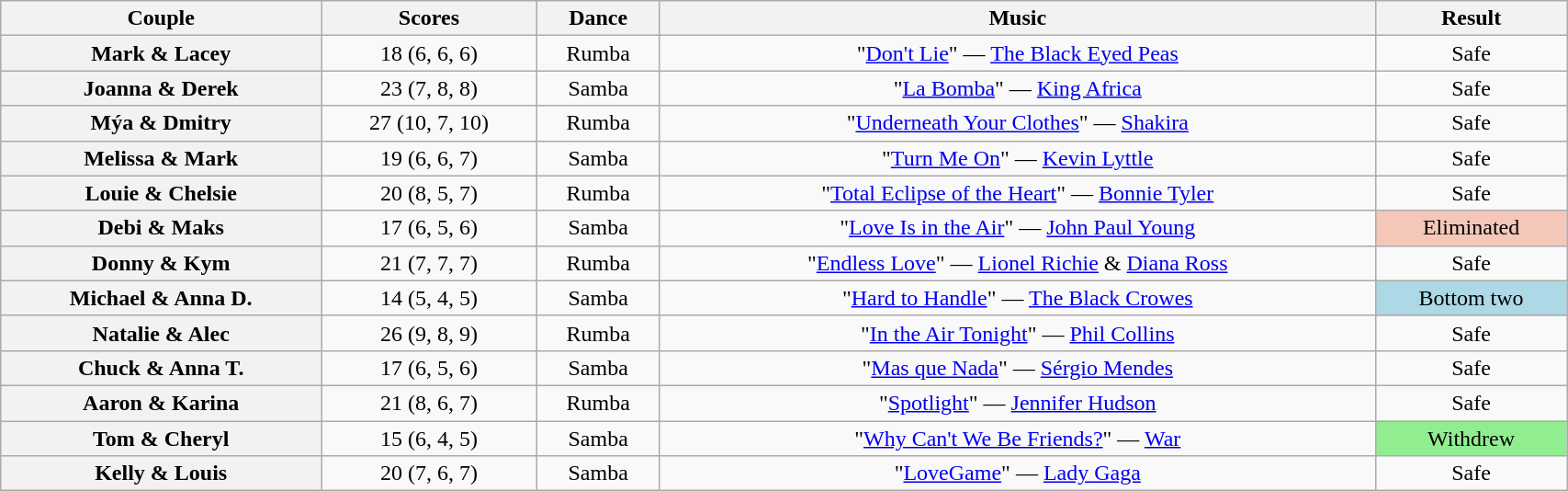<table class="wikitable sortable" style="text-align:center; width:90%">
<tr>
<th scope="col">Couple</th>
<th scope="col">Scores</th>
<th scope="col" class="unsortable">Dance</th>
<th scope="col" class="unsortable">Music</th>
<th scope="col" class="unsortable">Result</th>
</tr>
<tr>
<th scope="row">Mark & Lacey</th>
<td>18 (6, 6, 6)</td>
<td>Rumba</td>
<td>"<a href='#'>Don't Lie</a>" — <a href='#'>The Black Eyed Peas</a></td>
<td>Safe</td>
</tr>
<tr>
<th scope="row">Joanna & Derek</th>
<td>23 (7, 8, 8)</td>
<td>Samba</td>
<td>"<a href='#'>La Bomba</a>" — <a href='#'>King Africa</a></td>
<td>Safe</td>
</tr>
<tr>
<th scope="row">Mýa & Dmitry</th>
<td>27 (10, 7, 10)</td>
<td>Rumba</td>
<td>"<a href='#'>Underneath Your Clothes</a>" — <a href='#'>Shakira</a></td>
<td>Safe</td>
</tr>
<tr>
<th scope="row">Melissa & Mark</th>
<td>19 (6, 6, 7)</td>
<td>Samba</td>
<td>"<a href='#'>Turn Me On</a>" — <a href='#'>Kevin Lyttle</a></td>
<td>Safe</td>
</tr>
<tr>
<th scope="row">Louie & Chelsie</th>
<td>20 (8, 5, 7)</td>
<td>Rumba</td>
<td>"<a href='#'>Total Eclipse of the Heart</a>" — <a href='#'>Bonnie Tyler</a></td>
<td>Safe</td>
</tr>
<tr>
<th scope="row">Debi & Maks</th>
<td>17 (6, 5, 6)</td>
<td>Samba</td>
<td>"<a href='#'>Love Is in the Air</a>" — <a href='#'>John Paul Young</a></td>
<td bgcolor=f4c7b8>Eliminated</td>
</tr>
<tr>
<th scope="row">Donny & Kym</th>
<td>21 (7, 7, 7)</td>
<td>Rumba</td>
<td>"<a href='#'>Endless Love</a>" — <a href='#'>Lionel Richie</a> & <a href='#'>Diana Ross</a></td>
<td>Safe</td>
</tr>
<tr>
<th scope="row">Michael & Anna D.</th>
<td>14 (5, 4, 5)</td>
<td>Samba</td>
<td>"<a href='#'>Hard to Handle</a>" — <a href='#'>The Black Crowes</a></td>
<td bgcolor=lightblue>Bottom two</td>
</tr>
<tr>
<th scope="row">Natalie & Alec</th>
<td>26 (9, 8, 9)</td>
<td>Rumba</td>
<td>"<a href='#'>In the Air Tonight</a>" — <a href='#'>Phil Collins</a></td>
<td>Safe</td>
</tr>
<tr>
<th scope="row">Chuck & Anna T.</th>
<td>17 (6, 5, 6)</td>
<td>Samba</td>
<td>"<a href='#'>Mas que Nada</a>" — <a href='#'>Sérgio Mendes</a></td>
<td>Safe</td>
</tr>
<tr>
<th scope="row">Aaron & Karina</th>
<td>21 (8, 6, 7)</td>
<td>Rumba</td>
<td>"<a href='#'>Spotlight</a>" — <a href='#'>Jennifer Hudson</a></td>
<td>Safe</td>
</tr>
<tr>
<th scope="row">Tom & Cheryl</th>
<td>15 (6, 4, 5)</td>
<td>Samba</td>
<td>"<a href='#'>Why Can't We Be Friends?</a>" — <a href='#'>War</a></td>
<td bgcolor=lightgreen>Withdrew</td>
</tr>
<tr>
<th scope="row">Kelly & Louis</th>
<td>20 (7, 6, 7)</td>
<td>Samba</td>
<td>"<a href='#'>LoveGame</a>" — <a href='#'>Lady Gaga</a></td>
<td>Safe</td>
</tr>
</table>
